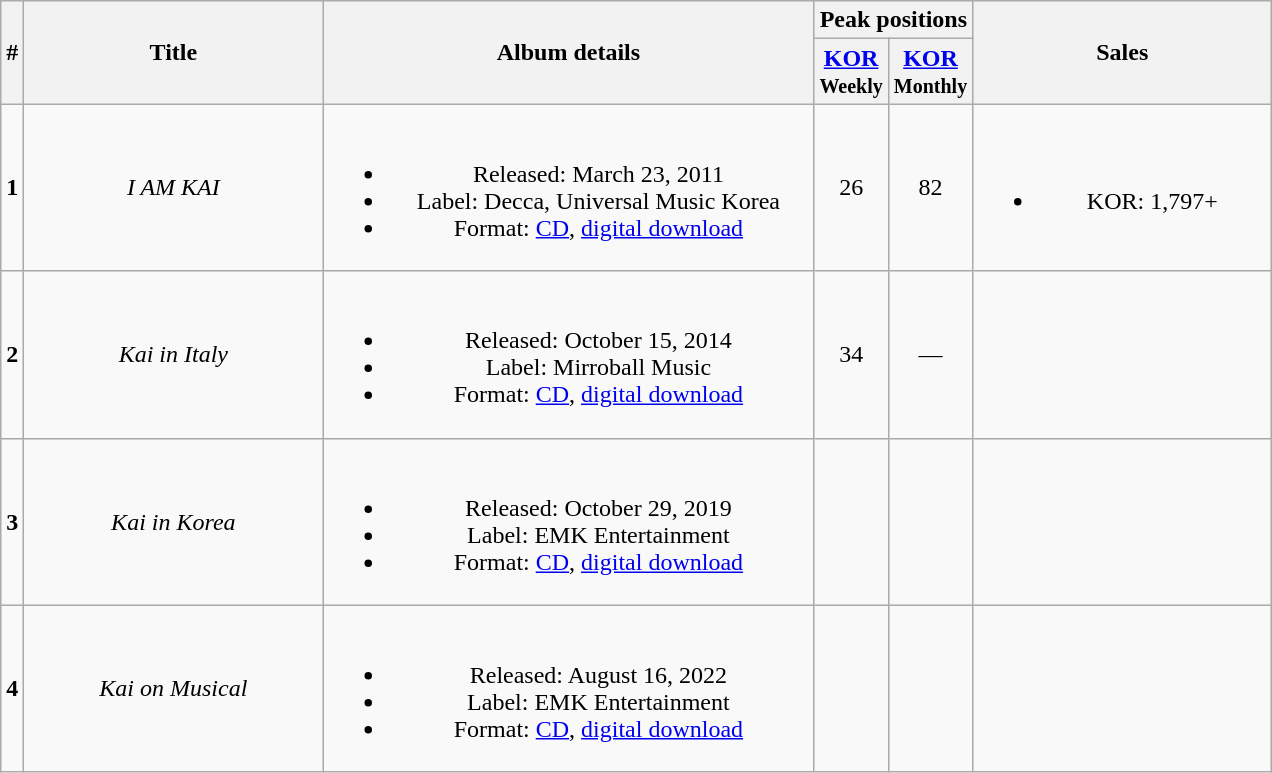<table class="wikitable" style="text-align:center;">
<tr>
<th rowspan="2">#</th>
<th rowspan="2" style="width:12em;">Title</th>
<th rowspan="2" style="width:20em;">Album details</th>
<th colspan="2">Peak positions</th>
<th rowspan="2" style="width:12em;">Sales</th>
</tr>
<tr>
<th style="width:2.5em;"><a href='#'>KOR</a><br><small>Weekly</small></th>
<th style="width:2.5em;"><a href='#'>KOR</a><br><small>Monthly</small></th>
</tr>
<tr>
<td><strong>1</strong></td>
<td><em>I AM KAI</em></td>
<td><br><ul><li>Released: March 23, 2011</li><li>Label: Decca, Universal Music Korea</li><li>Format: <a href='#'>CD</a>, <a href='#'>digital download</a></li></ul></td>
<td>26</td>
<td>82</td>
<td><br><ul><li>KOR: 1,797+</li></ul></td>
</tr>
<tr>
<td><strong>2</strong></td>
<td><em>Kai in Italy</em></td>
<td><br><ul><li>Released: October 15, 2014</li><li>Label: Mirroball Music</li><li>Format: <a href='#'>CD</a>, <a href='#'>digital download</a></li></ul></td>
<td>34</td>
<td align="center">—</td>
<td></td>
</tr>
<tr>
<td><strong>3</strong></td>
<td><em>Kai in Korea</em></td>
<td><br><ul><li>Released: October 29, 2019</li><li>Label: EMK Entertainment</li><li>Format: <a href='#'>CD</a>, <a href='#'>digital download</a></li></ul></td>
<td></td>
<td></td>
<td></td>
</tr>
<tr>
<td><strong>4</strong></td>
<td><em>Kai on Musical</em></td>
<td><br><ul><li>Released: August 16, 2022</li><li>Label: EMK Entertainment</li><li>Format: <a href='#'>CD</a>, <a href='#'>digital download</a></li></ul></td>
<td></td>
<td></td>
<td></td>
</tr>
</table>
